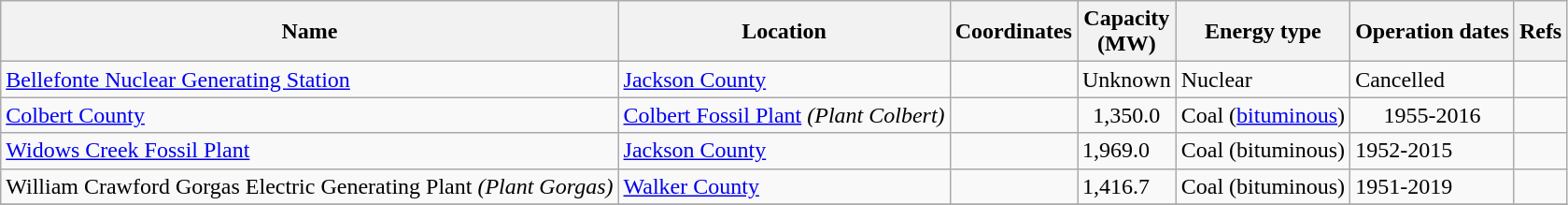<table class="wikitable sortable">
<tr>
<th>Name</th>
<th>Location</th>
<th>Coordinates</th>
<th>Capacity<br>(MW)</th>
<th>Energy type</th>
<th>Operation dates</th>
<th>Refs</th>
</tr>
<tr>
<td><a href='#'>Bellefonte Nuclear Generating Station</a></td>
<td><a href='#'>Jackson County</a></td>
<td></td>
<td>Unknown</td>
<td>Nuclear</td>
<td>Cancelled</td>
<td></td>
</tr>
<tr>
<td><a href='#'>Colbert County</a></td>
<td><a href='#'>Colbert Fossil Plant</a> <em>(Plant Colbert)</em></td>
<td></td>
<td align="center">1,350.0</td>
<td>Coal (<a href='#'>bituminous</a>)</td>
<td align="center">1955-2016</td>
<td></td>
</tr>
<tr>
<td><a href='#'>Widows Creek Fossil Plant</a></td>
<td><a href='#'>Jackson County</a></td>
<td></td>
<td>1,969.0</td>
<td>Coal (bituminous)</td>
<td>1952-2015</td>
<td></td>
</tr>
<tr>
<td>William Crawford Gorgas Electric Generating Plant  <em>(Plant Gorgas)</em></td>
<td><a href='#'>Walker County</a></td>
<td></td>
<td>1,416.7</td>
<td>Coal (bituminous)</td>
<td>1951-2019</td>
<td></td>
</tr>
<tr>
</tr>
</table>
